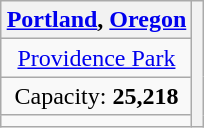<table class="wikitable" style="text-align:center; margin-left:auto; margin-right:auto; border:none;">
<tr>
<th><a href='#'>Portland</a>, <a href='#'>Oregon</a></th>
<th rowspan="4"></th>
</tr>
<tr>
<td><a href='#'>Providence Park</a></td>
</tr>
<tr>
<td>Capacity: <strong>25,218</strong></td>
</tr>
<tr>
<td></td>
</tr>
</table>
